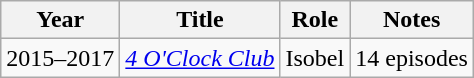<table class="wikitable sortable">
<tr>
<th>Year</th>
<th>Title</th>
<th>Role</th>
<th class = "unsortable">Notes</th>
</tr>
<tr>
<td>2015–2017</td>
<td><em><a href='#'>4 O'Clock Club</a></em></td>
<td>Isobel</td>
<td>14 episodes</td>
</tr>
</table>
